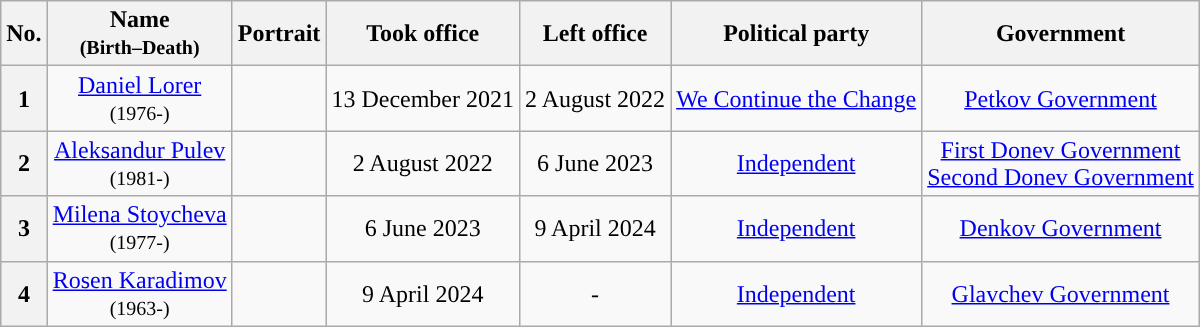<table class="wikitable" style="text-align:center">
<tr>
<th>No.</th>
<th>Name<br><small>(Birth–Death)</small></th>
<th>Portrait</th>
<th>Took office</th>
<th>Left office</th>
<th>Political party</th>
<th>Government</th>
</tr>
<tr>
<th style="background:">1</th>
<td><a href='#'>Daniel Lorer</a><br><small>(1976-)</small></td>
<td></td>
<td>13 December 2021</td>
<td>2 August 2022</td>
<td><a href='#'>We Continue the Change</a></td>
<td><a href='#'>Petkov Government</a></td>
</tr>
<tr>
<th style="background:">2</th>
<td><a href='#'>Aleksandur Pulev</a><br><small>(1981-)</small></td>
<td></td>
<td>2 August 2022</td>
<td>6 June 2023</td>
<td><a href='#'>Independent</a></td>
<td><a href='#'>First Donev Government</a><br><a href='#'>Second Donev Government</a></td>
</tr>
<tr>
<th style="background:">3</th>
<td><a href='#'>Milena Stoycheva</a><br><small>(1977-)</small></td>
<td></td>
<td>6 June 2023</td>
<td>9 April 2024</td>
<td><a href='#'>Independent</a></td>
<td><a href='#'>Denkov Government</a></td>
</tr>
<tr>
<th style="background:">4</th>
<td><a href='#'>Rosen Karadimov</a><br><small>(1963-)</small></td>
<td></td>
<td>9 April 2024</td>
<td>-</td>
<td><a href='#'>Independent</a></td>
<td><a href='#'>Glavchev Government</a></td>
</tr>
</table>
